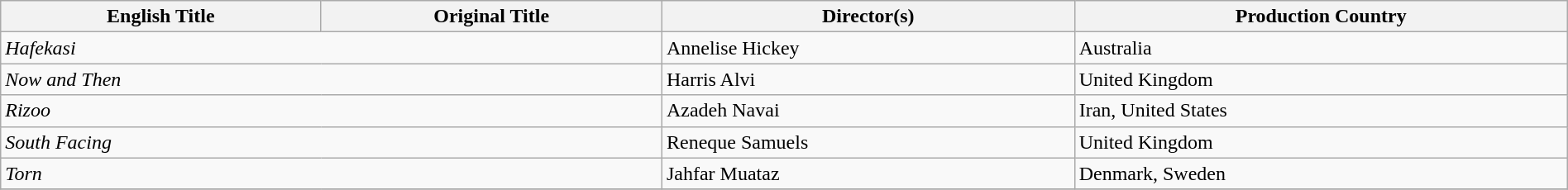<table class="wikitable" style="width:100%; margin-bottom:4px">
<tr>
<th>English Title</th>
<th>Original Title</th>
<th>Director(s)</th>
<th>Production Country</th>
</tr>
<tr>
<td colspan="2"><em>Hafekasi</em></td>
<td>Annelise Hickey</td>
<td>Australia</td>
</tr>
<tr>
<td colspan="2"><em>Now and Then</em></td>
<td>Harris Alvi</td>
<td>United Kingdom</td>
</tr>
<tr>
<td colspan="2"><em>Rizoo</em></td>
<td>Azadeh Navai</td>
<td>Iran, United States</td>
</tr>
<tr>
<td colspan="2"><em>South Facing</em></td>
<td>Reneque Samuels</td>
<td>United Kingdom</td>
</tr>
<tr>
<td colspan="2"><em>Torn</em></td>
<td>Jahfar Muataz</td>
<td>Denmark, Sweden</td>
</tr>
<tr>
</tr>
</table>
